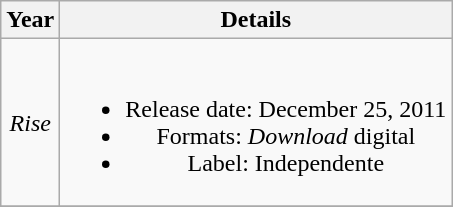<table class="wikitable plainrowheaders" style="text-align:center;">
<tr>
<th rowspan=>Year</th>
<th rowspan= style="width:215px;">Details</th>
</tr>
<tr>
<td><em>Rise</em></td>
<td><br><ul><li>Release date: December 25, 2011</li><li>Formats: <em>Download</em> digital</li><li>Label: Independente</li></ul></td>
</tr>
<tr>
</tr>
</table>
